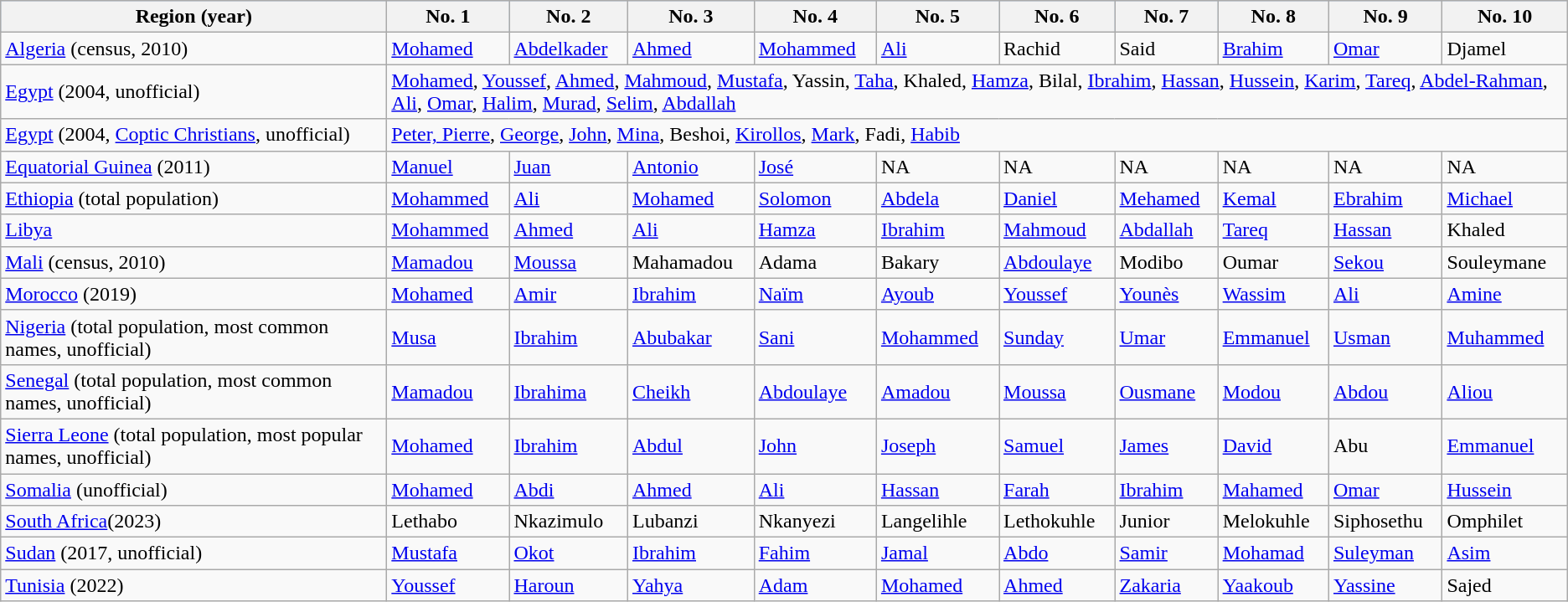<table class="wikitable">
<tr style="background:#a0d0ff;">
<th style="width:300px;">Region (year)</th>
<th>No. 1</th>
<th>No. 2</th>
<th>No. 3</th>
<th>No. 4</th>
<th>No. 5</th>
<th>No. 6</th>
<th>No. 7</th>
<th>No. 8</th>
<th>No. 9</th>
<th>No. 10</th>
</tr>
<tr>
<td><a href='#'>Algeria</a> (census, 2010)</td>
<td><a href='#'>Mohamed</a></td>
<td><a href='#'>Abdelkader</a></td>
<td><a href='#'>Ahmed</a></td>
<td><a href='#'>Mohammed</a></td>
<td><a href='#'>Ali</a></td>
<td>Rachid</td>
<td>Said</td>
<td><a href='#'>Brahim</a></td>
<td><a href='#'>Omar</a></td>
<td>Djamel</td>
</tr>
<tr>
<td><a href='#'>Egypt</a> (2004, unofficial)</td>
<td colspan=10><a href='#'>Mohamed</a>, <a href='#'>Youssef</a>, <a href='#'>Ahmed</a>, <a href='#'>Mahmoud</a>, <a href='#'>Mustafa</a>, Yassin, <a href='#'>Taha</a>, Khaled, <a href='#'>Hamza</a>, Bilal, <a href='#'>Ibrahim</a>, <a href='#'>Hassan</a>, <a href='#'>Hussein</a>, <a href='#'>Karim</a>, <a href='#'>Tareq</a>, <a href='#'>Abdel-Rahman</a>, <a href='#'>Ali</a>, <a href='#'>Omar</a>, <a href='#'>Halim</a>, <a href='#'>Murad</a>, <a href='#'>Selim</a>, <a href='#'>Abdallah</a></td>
</tr>
<tr>
<td><a href='#'>Egypt</a> (2004, <a href='#'>Coptic Christians</a>, unofficial)</td>
<td colspan=10><a href='#'>Peter, Pierre</a>, <a href='#'>George</a>, <a href='#'>John</a>, <a href='#'>Mina</a>, Beshoi, <a href='#'>Kirollos</a>, <a href='#'>Mark</a>, Fadi, <a href='#'>Habib</a></td>
</tr>
<tr>
<td><a href='#'>Equatorial Guinea</a> (2011)</td>
<td><a href='#'>Manuel</a></td>
<td><a href='#'>Juan</a></td>
<td><a href='#'>Antonio</a></td>
<td><a href='#'>José</a></td>
<td>NA</td>
<td>NA</td>
<td>NA</td>
<td>NA</td>
<td>NA</td>
<td>NA</td>
</tr>
<tr>
<td><a href='#'>Ethiopia</a> (total population)</td>
<td><a href='#'>Mohammed</a></td>
<td><a href='#'>Ali</a></td>
<td><a href='#'>Mohamed</a></td>
<td><a href='#'>Solomon</a></td>
<td><a href='#'>Abdela</a></td>
<td><a href='#'>Daniel</a></td>
<td><a href='#'>Mehamed</a></td>
<td><a href='#'>Kemal</a></td>
<td><a href='#'>Ebrahim</a></td>
<td><a href='#'>Michael</a></td>
</tr>
<tr>
<td><a href='#'>Libya</a></td>
<td><a href='#'>Mohammed</a></td>
<td><a href='#'>Ahmed</a></td>
<td><a href='#'>Ali</a></td>
<td><a href='#'>Hamza</a></td>
<td><a href='#'>Ibrahim</a></td>
<td><a href='#'>Mahmoud</a></td>
<td><a href='#'>Abdallah</a></td>
<td><a href='#'>Tareq</a></td>
<td><a href='#'>Hassan</a></td>
<td>Khaled</td>
</tr>
<tr>
<td><a href='#'>Mali</a> (census, 2010)</td>
<td><a href='#'>Mamadou</a></td>
<td><a href='#'>Moussa</a></td>
<td>Mahamadou</td>
<td>Adama</td>
<td>Bakary</td>
<td><a href='#'>Abdoulaye</a></td>
<td>Modibo</td>
<td>Oumar</td>
<td><a href='#'>Sekou</a></td>
<td>Souleymane</td>
</tr>
<tr>
<td><a href='#'>Morocco</a> (2019)</td>
<td><a href='#'>Mohamed</a></td>
<td><a href='#'>Amir</a></td>
<td><a href='#'>Ibrahim</a></td>
<td><a href='#'>Naïm</a></td>
<td><a href='#'>Ayoub</a></td>
<td><a href='#'>Youssef</a></td>
<td><a href='#'>Younès</a></td>
<td><a href='#'>Wassim</a></td>
<td><a href='#'>Ali</a></td>
<td><a href='#'>Amine</a></td>
</tr>
<tr>
<td><a href='#'>Nigeria</a> (total population, most common names, unofficial)</td>
<td><a href='#'>Musa</a></td>
<td><a href='#'>Ibrahim</a></td>
<td><a href='#'>Abubakar</a></td>
<td><a href='#'>Sani</a></td>
<td><a href='#'>Mohammed</a></td>
<td><a href='#'>Sunday</a></td>
<td><a href='#'>Umar</a></td>
<td><a href='#'>Emmanuel</a></td>
<td><a href='#'>Usman</a></td>
<td><a href='#'>Muhammed</a></td>
</tr>
<tr>
<td><a href='#'>Senegal</a> (total population, most common names, unofficial)</td>
<td><a href='#'>Mamadou</a></td>
<td><a href='#'>Ibrahima</a></td>
<td><a href='#'>Cheikh</a></td>
<td><a href='#'>Abdoulaye</a></td>
<td><a href='#'>Amadou</a></td>
<td><a href='#'>Moussa</a></td>
<td><a href='#'>Ousmane</a></td>
<td><a href='#'>Modou</a></td>
<td><a href='#'>Abdou</a></td>
<td><a href='#'>Aliou</a></td>
</tr>
<tr>
<td><a href='#'>Sierra Leone</a> (total population, most popular names, unofficial)</td>
<td><a href='#'>Mohamed</a></td>
<td><a href='#'>Ibrahim</a></td>
<td><a href='#'>Abdul</a></td>
<td><a href='#'>John</a></td>
<td><a href='#'>Joseph</a></td>
<td><a href='#'>Samuel</a></td>
<td><a href='#'>James</a></td>
<td><a href='#'>David</a></td>
<td>Abu</td>
<td><a href='#'>Emmanuel</a></td>
</tr>
<tr>
<td><a href='#'>Somalia</a> (unofficial)</td>
<td><a href='#'>Mohamed</a></td>
<td><a href='#'>Abdi</a></td>
<td><a href='#'>Ahmed</a></td>
<td><a href='#'>Ali</a></td>
<td><a href='#'>Hassan</a></td>
<td><a href='#'>Farah</a></td>
<td><a href='#'>Ibrahim</a></td>
<td><a href='#'>Mahamed</a></td>
<td><a href='#'>Omar</a></td>
<td><a href='#'>Hussein</a></td>
</tr>
<tr>
<td><a href='#'>South Africa</a>(2023)</td>
<td>Lethabo</td>
<td>Nkazimulo</td>
<td>Lubanzi</td>
<td>Nkanyezi</td>
<td>Langelihle</td>
<td>Lethokuhle</td>
<td>Junior</td>
<td>Melokuhle</td>
<td>Siphosethu</td>
<td>Omphilet</td>
</tr>
<tr>
<td><a href='#'>Sudan</a> (2017, unofficial) </td>
<td><a href='#'>Mustafa</a></td>
<td><a href='#'>Okot</a></td>
<td><a href='#'>Ibrahim</a></td>
<td><a href='#'>Fahim</a></td>
<td><a href='#'>Jamal</a></td>
<td><a href='#'>Abdo</a></td>
<td><a href='#'>Samir</a></td>
<td><a href='#'>Mohamad</a></td>
<td><a href='#'>Suleyman</a></td>
<td><a href='#'>Asim</a></td>
</tr>
<tr>
<td><a href='#'>Tunisia</a> (2022)</td>
<td><a href='#'>Youssef</a></td>
<td><a href='#'>Haroun</a></td>
<td><a href='#'>Yahya</a></td>
<td><a href='#'>Adam</a></td>
<td><a href='#'>Mohamed</a></td>
<td><a href='#'>Ahmed</a></td>
<td><a href='#'>Zakaria</a></td>
<td><a href='#'>Yaakoub</a></td>
<td><a href='#'>Yassine</a></td>
<td>Sajed</td>
</tr>
</table>
